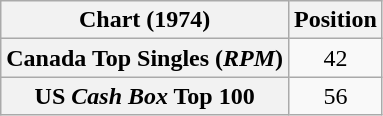<table class="wikitable plainrowheaders" style="text-align:center">
<tr>
<th>Chart (1974)</th>
<th>Position</th>
</tr>
<tr>
<th scope="row">Canada Top Singles (<em>RPM</em>)</th>
<td>42</td>
</tr>
<tr>
<th scope="row">US <em>Cash Box</em> Top 100</th>
<td>56</td>
</tr>
</table>
